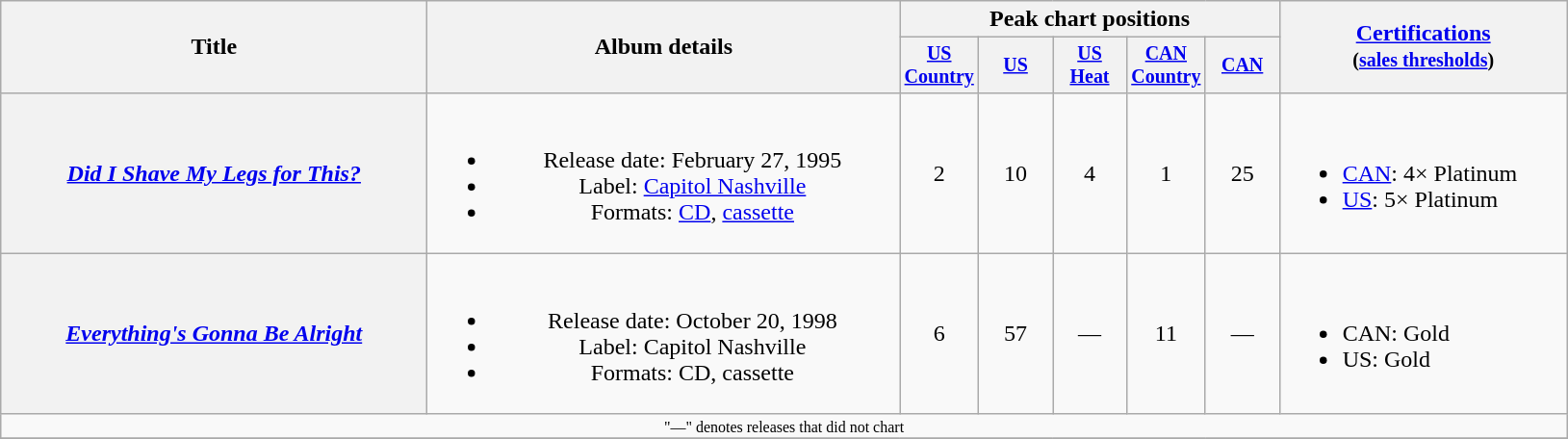<table class="wikitable plainrowheaders" style="text-align:center;">
<tr>
<th rowspan="2" style="width:18em;">Title</th>
<th rowspan="2" style="width:20em;">Album details</th>
<th colspan="5">Peak chart positions</th>
<th rowspan="2" style="width:12em;"><a href='#'>Certifications</a><br><small>(<a href='#'>sales thresholds</a>)</small></th>
</tr>
<tr style="font-size:smaller;">
<th width="45"><a href='#'>US Country</a><br></th>
<th width="45"><a href='#'>US</a><br></th>
<th width="45"><a href='#'>US<br>Heat</a><br></th>
<th width="45"><a href='#'>CAN Country</a><br></th>
<th width="45"><a href='#'>CAN</a><br></th>
</tr>
<tr>
<th scope="row"><em><a href='#'>Did I Shave My Legs for This?</a></em></th>
<td><br><ul><li>Release date: February 27, 1995</li><li>Label: <a href='#'>Capitol Nashville</a></li><li>Formats: <a href='#'>CD</a>, <a href='#'>cassette</a></li></ul></td>
<td>2</td>
<td>10</td>
<td>4</td>
<td>1</td>
<td>25</td>
<td align="left"><br><ul><li><a href='#'>CAN</a>: 4× Platinum</li><li><a href='#'>US</a>: 5× Platinum</li></ul></td>
</tr>
<tr>
<th scope="row"><em><a href='#'>Everything's Gonna Be Alright</a></em></th>
<td><br><ul><li>Release date: October 20, 1998</li><li>Label: Capitol Nashville</li><li>Formats: CD, cassette</li></ul></td>
<td>6</td>
<td>57</td>
<td>—</td>
<td>11</td>
<td>—</td>
<td align="left"><br><ul><li>CAN: Gold</li><li>US: Gold</li></ul></td>
</tr>
<tr>
<td colspan="10" style="font-size:8pt">"—" denotes releases that did not chart</td>
</tr>
<tr>
</tr>
</table>
